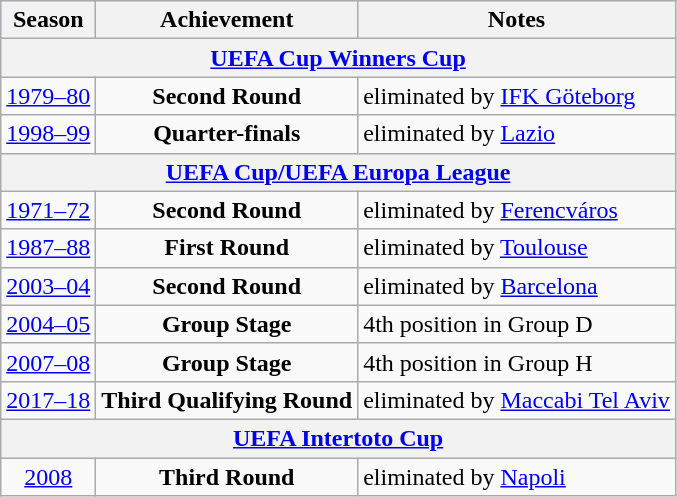<table class="wikitable" style="margin:0.5em;">
<tr bgcolor=#CADCFB>
<th>Season</th>
<th>Achievement</th>
<th>Notes</th>
</tr>
<tr>
<th colspan="4" bgcolor=#EFEFEF><a href='#'>UEFA Cup Winners Cup</a></th>
</tr>
<tr>
<td align="center"><a href='#'>1979–80</a></td>
<td align="center"><strong>Second Round</strong></td>
<td align="left">eliminated by <a href='#'>IFK Göteborg</a></td>
</tr>
<tr>
<td align="center"><a href='#'>1998–99</a></td>
<td align="center"><strong>Quarter-finals</strong></td>
<td align="left">eliminated by <a href='#'>Lazio</a></td>
</tr>
<tr>
<th colspan="5" bgcolor=#EFEFEF><a href='#'>UEFA Cup/UEFA Europa League</a></th>
</tr>
<tr>
<td align="center"><a href='#'>1971–72</a></td>
<td align="center"><strong>Second Round</strong></td>
<td align="left">eliminated by <a href='#'>Ferencváros</a></td>
</tr>
<tr>
<td align="center"><a href='#'>1987–88</a></td>
<td align="center"><strong>First Round</strong></td>
<td align="left">eliminated by <a href='#'>Toulouse</a></td>
</tr>
<tr>
<td align="center"><a href='#'>2003–04</a></td>
<td align="center"><strong>Second Round</strong></td>
<td align="left">eliminated by <a href='#'>Barcelona</a></td>
</tr>
<tr>
<td align="center"><a href='#'>2004–05</a></td>
<td align="center"><strong>Group Stage</strong></td>
<td align="left">4th position in Group D</td>
</tr>
<tr>
<td align="center"><a href='#'>2007–08</a></td>
<td align="center"><strong>Group Stage</strong></td>
<td align="left">4th position in Group H</td>
</tr>
<tr>
<td align="center"><a href='#'>2017–18</a></td>
<td align="center"><strong>Third Qualifying Round</strong></td>
<td align="left">eliminated by <a href='#'>Maccabi Tel Aviv</a></td>
</tr>
<tr>
<th colspan="4" bgcolor=#EFEFEF><a href='#'>UEFA Intertoto Cup</a></th>
</tr>
<tr>
<td align="center"><a href='#'>2008</a></td>
<td align="center"><strong>Third Round</strong></td>
<td align="left">eliminated by <a href='#'>Napoli</a></td>
</tr>
</table>
